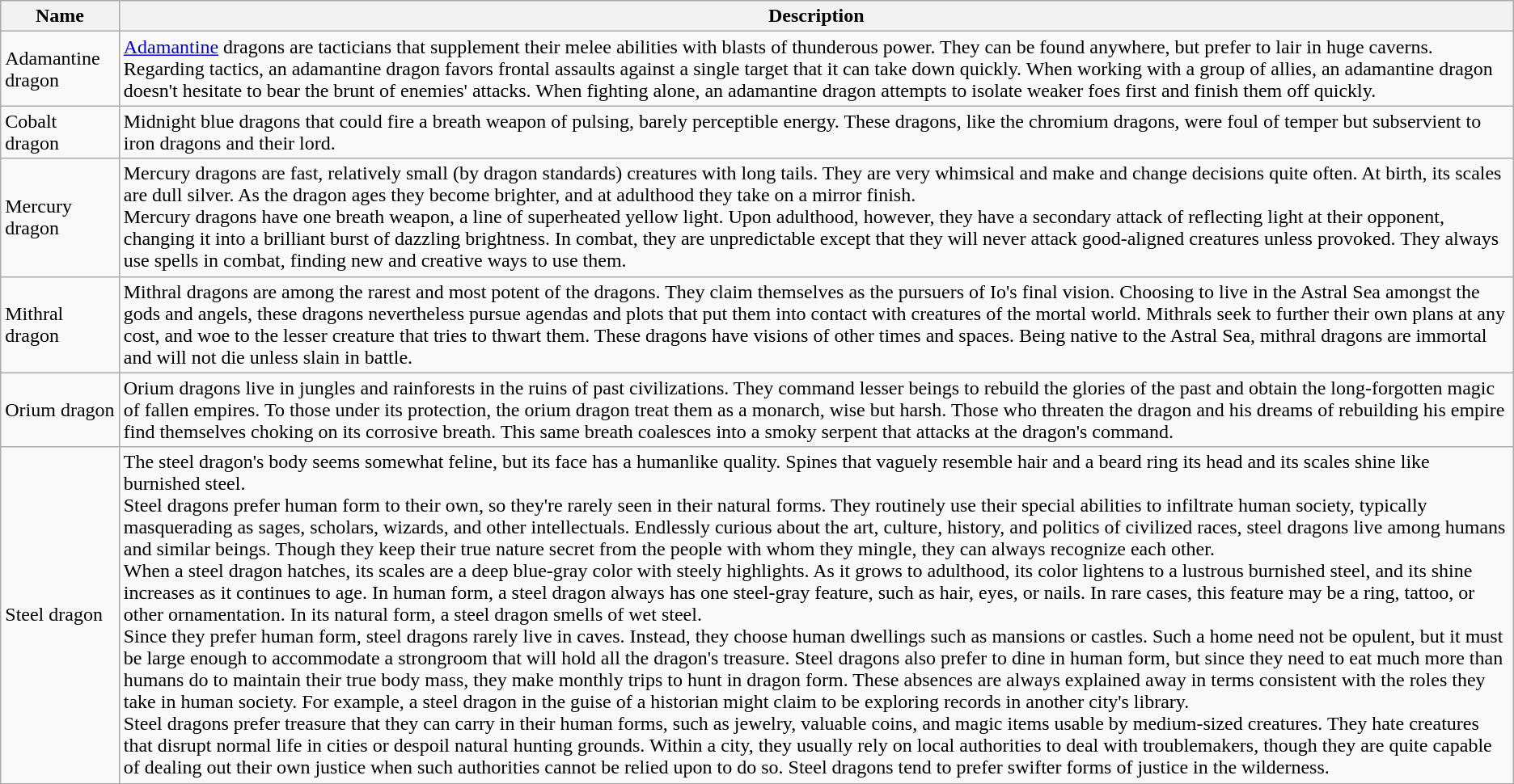<table class="wikitable">
<tr>
<th>Name</th>
<th>Description</th>
</tr>
<tr>
<td>Adamantine dragon</td>
<td><a href='#'>Adamantine</a> dragons are tacticians that supplement their melee abilities with blasts of thunderous power. They can be found anywhere, but prefer to lair in huge caverns.<br>Regarding tactics, an adamantine dragon favors frontal assaults against a single target that it can take down quickly. When working with a group of allies, an adamantine dragon doesn't hesitate to bear the brunt of enemies' attacks. When fighting alone, an adamantine dragon attempts to isolate weaker foes first and finish them off quickly.</td>
</tr>
<tr>
<td>Cobalt dragon</td>
<td>Midnight blue dragons that could fire a breath weapon of pulsing, barely perceptible energy. These dragons, like the chromium dragons, were foul of temper but subservient to iron dragons and their lord.</td>
</tr>
<tr>
<td>Mercury dragon</td>
<td>Mercury dragons are fast, relatively small (by dragon standards) creatures with long tails. They are very whimsical and make and change decisions quite often. At birth, its scales are dull silver. As the dragon ages they become brighter, and at adulthood they take on a mirror finish.<br>Mercury dragons have one breath weapon, a line of superheated yellow light. Upon adulthood, however, they have a secondary attack of reflecting light at their opponent, changing it into a brilliant burst of dazzling brightness.
In combat, they are unpredictable except that they will never attack good-aligned creatures unless provoked. They always use spells in combat, finding new and creative ways to use them.</td>
</tr>
<tr>
<td>Mithral dragon</td>
<td>Mithral dragons are among the rarest and most potent of the dragons. They claim themselves as the pursuers of Io's final vision. Choosing to live in the Astral Sea amongst the gods and angels, these dragons nevertheless pursue agendas and plots that put them into contact with creatures of the mortal world. Mithrals seek to further their own plans at any cost, and woe to the lesser creature that tries to thwart them. These dragons have visions of other times and spaces. Being native to the Astral Sea, mithral dragons are immortal and will not die unless slain in battle.</td>
</tr>
<tr>
<td>Orium dragon</td>
<td>Orium dragons live in jungles and rainforests in the ruins of past civilizations. They command lesser beings to rebuild the glories of the past and obtain the long-forgotten magic of fallen empires. To those under its protection, the orium dragon treat them as a monarch, wise but harsh. Those who threaten the dragon and his dreams of rebuilding his empire find themselves choking on its corrosive breath. This same breath coalesces into a smoky serpent that attacks at the dragon's command.</td>
</tr>
<tr>
<td>Steel dragon</td>
<td>The steel dragon's body seems somewhat feline, but its face has a humanlike quality. Spines that vaguely resemble hair and a beard ring its head and its scales shine like burnished steel.<br>Steel dragons prefer human form to their own, so they're rarely seen in their natural forms. They routinely use their special abilities to infiltrate human society, typically masquerading as sages, scholars, wizards, and other intellectuals. Endlessly curious about the art, culture, history, and politics of civilized races, steel dragons live among humans and similar beings. Though they keep their true nature secret from the people with whom they mingle, they can always recognize each other.<br>When a steel dragon hatches, its scales are a deep blue-gray color with steely highlights. As it grows to adulthood, its color lightens to a lustrous burnished steel, and its shine increases as it continues to age. In human form, a steel dragon always has one steel-gray feature, such as hair, eyes, or nails. In rare cases, this feature may be a ring, tattoo, or other ornamentation. In its natural form, a steel dragon smells of wet steel.<br>Since they prefer human form, steel dragons rarely live in caves. Instead, they choose human dwellings such as mansions or castles. Such a home need not be opulent, but it must be large enough to accommodate a strongroom that will hold all the dragon's treasure. Steel dragons also prefer to dine in human form, but since they need to eat much more than humans do to maintain their true body mass, they make monthly trips to hunt in dragon form. These absences are always explained away in terms consistent with the roles they take in human society. For example, a steel dragon in the guise of a historian might claim to be exploring records in another city's library.<br>Steel dragons prefer treasure that they can carry in their human forms, such as jewelry, valuable coins, and magic items usable by medium-sized creatures. They hate creatures that disrupt normal life in cities or despoil natural hunting grounds. Within a city, they usually rely on local authorities to deal with troublemakers, though they are quite capable of dealing out their own justice when such authorities cannot be relied upon to do so. Steel dragons tend to prefer swifter forms of justice in the wilderness.</td>
</tr>
</table>
